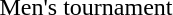<table>
<tr>
<td>Men's tournament</td>
<td></td>
<td></td>
<td></td>
</tr>
</table>
